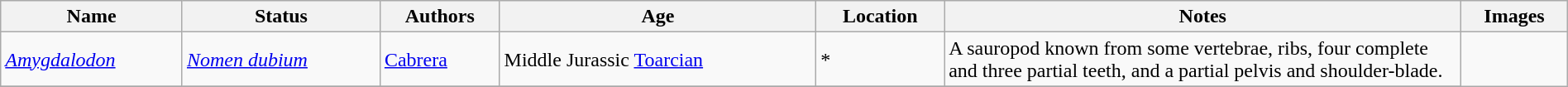<table class="wikitable sortable" align="center" width="100%">
<tr>
<th>Name</th>
<th>Status</th>
<th>Authors</th>
<th>Age</th>
<th>Location</th>
<th width="33%" class="unsortable">Notes</th>
<th class="unsortable">Images</th>
</tr>
<tr>
<td><em><a href='#'>Amygdalodon</a></em></td>
<td><em><a href='#'>Nomen dubium</a></em></td>
<td><a href='#'>Cabrera</a></td>
<td>Middle Jurassic <a href='#'>Toarcian</a></td>
<td>* </td>
<td>A sauropod known from some vertebrae, ribs, four complete and three partial teeth, and a partial pelvis and shoulder-blade.</td>
<td rowspan="99"></td>
</tr>
<tr>
</tr>
</table>
